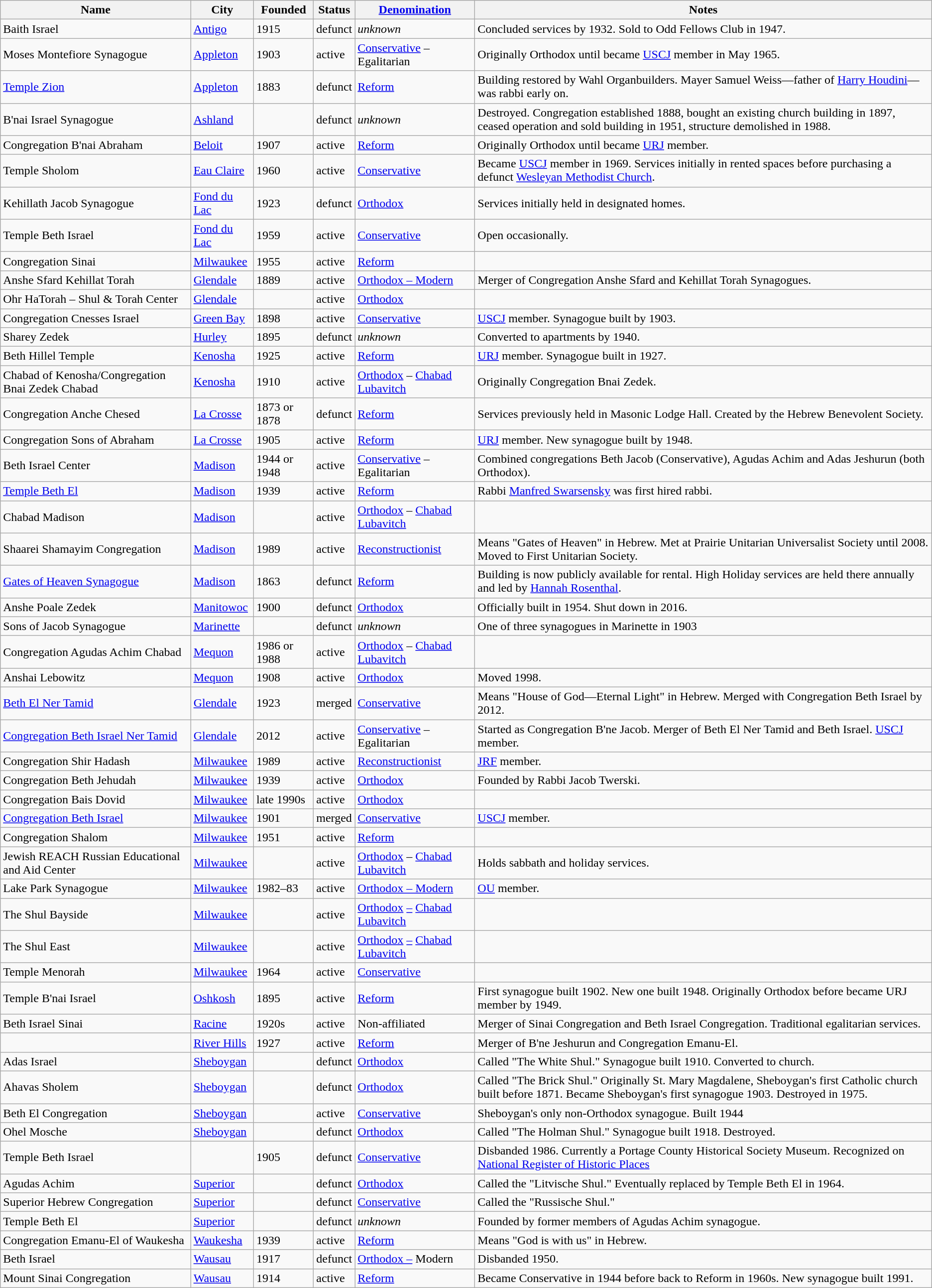<table class="wikitable sortable">
<tr>
<th>Name</th>
<th>City</th>
<th>Founded</th>
<th>Status</th>
<th><a href='#'>Denomination</a></th>
<th>Notes</th>
</tr>
<tr>
<td>Baith Israel</td>
<td><a href='#'>Antigo</a></td>
<td>1915</td>
<td>defunct</td>
<td><em>unknown</em></td>
<td>Concluded services by 1932. Sold to Odd Fellows Club in 1947.</td>
</tr>
<tr>
<td>Moses Montefiore Synagogue</td>
<td><a href='#'>Appleton</a></td>
<td>1903</td>
<td>active</td>
<td><a href='#'>Conservative</a> – Egalitarian</td>
<td>Originally Orthodox until became <a href='#'>USCJ</a> member in May 1965.</td>
</tr>
<tr>
<td><a href='#'>Temple Zion</a></td>
<td><a href='#'>Appleton</a></td>
<td>1883</td>
<td>defunct</td>
<td><a href='#'>Reform</a></td>
<td>Building restored by Wahl Organbuilders. Mayer Samuel Weiss—father of <a href='#'>Harry Houdini</a>—was rabbi early on.</td>
</tr>
<tr>
<td>B'nai Israel Synagogue</td>
<td><a href='#'>Ashland</a></td>
<td></td>
<td>defunct</td>
<td><em>unknown</em></td>
<td>Destroyed. Congregation established 1888, bought an existing church building in 1897, ceased operation and sold building in 1951, structure demolished in 1988.</td>
</tr>
<tr>
<td>Congregation B'nai Abraham</td>
<td><a href='#'>Beloit</a></td>
<td>1907</td>
<td>active</td>
<td><a href='#'>Reform</a></td>
<td>Originally Orthodox until became <a href='#'>URJ</a> member.</td>
</tr>
<tr>
<td>Temple Sholom</td>
<td><a href='#'>Eau Claire</a></td>
<td>1960</td>
<td>active</td>
<td><a href='#'>Conservative</a></td>
<td>Became <a href='#'>USCJ</a> member in 1969. Services initially in rented spaces before purchasing a defunct <a href='#'>Wesleyan Methodist Church</a>.</td>
</tr>
<tr>
<td>Kehillath Jacob Synagogue</td>
<td><a href='#'>Fond du Lac</a></td>
<td>1923</td>
<td>defunct</td>
<td><a href='#'>Orthodox</a></td>
<td>Services initially held in designated homes.</td>
</tr>
<tr>
<td>Temple Beth Israel</td>
<td><a href='#'>Fond du Lac</a></td>
<td>1959</td>
<td>active</td>
<td><a href='#'>Conservative</a></td>
<td>Open occasionally.</td>
</tr>
<tr>
<td>Congregation Sinai</td>
<td><a href='#'>Milwaukee</a></td>
<td>1955</td>
<td>active</td>
<td><a href='#'>Reform</a></td>
<td></td>
</tr>
<tr>
<td>Anshe Sfard Kehillat Torah</td>
<td><a href='#'>Glendale</a></td>
<td>1889</td>
<td>active</td>
<td><a href='#'>Orthodox – Modern</a></td>
<td>Merger of Congregation Anshe Sfard and Kehillat Torah Synagogues.</td>
</tr>
<tr>
<td>Ohr HaTorah – Shul & Torah Center</td>
<td><a href='#'>Glendale</a></td>
<td></td>
<td>active</td>
<td><a href='#'>Orthodox</a></td>
<td></td>
</tr>
<tr>
<td>Congregation Cnesses Israel</td>
<td><a href='#'>Green Bay</a></td>
<td>1898</td>
<td>active</td>
<td><a href='#'>Conservative</a></td>
<td><a href='#'>USCJ</a> member. Synagogue built by 1903.</td>
</tr>
<tr>
<td>Sharey Zedek</td>
<td><a href='#'>Hurley</a></td>
<td>1895</td>
<td>defunct</td>
<td><em>unknown</em></td>
<td>Converted to apartments by 1940.</td>
</tr>
<tr>
<td>Beth Hillel Temple</td>
<td><a href='#'>Kenosha</a></td>
<td>1925</td>
<td>active</td>
<td><a href='#'>Reform</a></td>
<td><a href='#'>URJ</a> member. Synagogue built in 1927.</td>
</tr>
<tr>
<td>Chabad of Kenosha/Congregation Bnai Zedek Chabad</td>
<td><a href='#'>Kenosha</a></td>
<td>1910</td>
<td>active</td>
<td><a href='#'>Orthodox</a> – <a href='#'>Chabad Lubavitch</a></td>
<td>Originally Congregation Bnai Zedek.</td>
</tr>
<tr>
<td>Congregation Anche Chesed</td>
<td><a href='#'>La Crosse</a></td>
<td>1873 or 1878</td>
<td>defunct</td>
<td><a href='#'>Reform</a></td>
<td>Services previously held in Masonic Lodge Hall. Created by the Hebrew Benevolent Society.</td>
</tr>
<tr>
<td>Congregation Sons of Abraham</td>
<td><a href='#'>La Crosse</a></td>
<td>1905</td>
<td>active</td>
<td><a href='#'>Reform</a></td>
<td><a href='#'>URJ</a> member. New synagogue built by 1948.</td>
</tr>
<tr>
<td>Beth Israel Center</td>
<td><a href='#'>Madison</a></td>
<td>1944 or 1948</td>
<td>active</td>
<td><a href='#'>Conservative</a> –Egalitarian</td>
<td>Combined congregations Beth Jacob (Conservative), Agudas Achim and Adas Jeshurun (both Orthodox).</td>
</tr>
<tr>
<td><a href='#'>Temple Beth El</a></td>
<td><a href='#'>Madison</a></td>
<td>1939</td>
<td>active</td>
<td><a href='#'>Reform</a></td>
<td>Rabbi <a href='#'>Manfred Swarsensky</a> was first hired rabbi.</td>
</tr>
<tr>
<td>Chabad Madison</td>
<td><a href='#'>Madison</a></td>
<td></td>
<td>active</td>
<td><a href='#'>Orthodox</a> – <a href='#'>Chabad Lubavitch</a></td>
<td></td>
</tr>
<tr>
<td>Shaarei Shamayim Congregation</td>
<td><a href='#'>Madison</a></td>
<td>1989</td>
<td>active</td>
<td><a href='#'>Reconstructionist</a></td>
<td>Means "Gates of Heaven" in Hebrew. Met at Prairie Unitarian Universalist Society until 2008. Moved to First Unitarian Society.</td>
</tr>
<tr>
<td><a href='#'>Gates of Heaven Synagogue</a></td>
<td><a href='#'>Madison</a></td>
<td>1863</td>
<td>defunct</td>
<td><a href='#'>Reform</a></td>
<td>Building is now publicly available for rental. High Holiday services are held there annually and led by <a href='#'>Hannah Rosenthal</a>.</td>
</tr>
<tr>
<td>Anshe Poale Zedek</td>
<td><a href='#'>Manitowoc</a></td>
<td>1900</td>
<td>defunct</td>
<td><a href='#'>Orthodox</a></td>
<td>Officially built in 1954. Shut down in 2016.</td>
</tr>
<tr>
<td>Sons of Jacob Synagogue</td>
<td><a href='#'>Marinette</a></td>
<td></td>
<td>defunct</td>
<td><em>unknown</em></td>
<td>One of three synagogues in Marinette in 1903</td>
</tr>
<tr>
<td>Congregation Agudas Achim Chabad</td>
<td><a href='#'>Mequon</a></td>
<td>1986 or 1988</td>
<td>active</td>
<td><a href='#'>Orthodox</a> – <a href='#'>Chabad Lubavitch</a></td>
<td></td>
</tr>
<tr>
<td>Anshai Lebowitz</td>
<td><a href='#'>Mequon</a></td>
<td>1908</td>
<td>active</td>
<td><a href='#'>Orthodox</a></td>
<td>Moved 1998.</td>
</tr>
<tr>
<td><a href='#'>Beth El Ner Tamid</a></td>
<td><a href='#'>Glendale</a></td>
<td>1923</td>
<td>merged</td>
<td><a href='#'>Conservative</a></td>
<td>Means "House of God—Eternal Light" in Hebrew. Merged with Congregation Beth Israel by 2012.</td>
</tr>
<tr>
<td><a href='#'>Congregation Beth Israel Ner Tamid</a></td>
<td><a href='#'>Glendale</a></td>
<td>2012</td>
<td>active</td>
<td><a href='#'>Conservative</a> – Egalitarian</td>
<td>Started as Congregation B'ne Jacob. Merger of Beth El Ner Tamid and Beth Israel. <a href='#'>USCJ</a> member.</td>
</tr>
<tr>
<td>Congregation Shir Hadash</td>
<td><a href='#'>Milwaukee</a></td>
<td>1989</td>
<td>active</td>
<td><a href='#'>Reconstructionist</a></td>
<td><a href='#'>JRF</a> member.</td>
</tr>
<tr>
<td>Congregation Beth Jehudah</td>
<td><a href='#'>Milwaukee</a></td>
<td>1939</td>
<td>active</td>
<td><a href='#'>Orthodox</a></td>
<td>Founded by Rabbi Jacob Twerski.</td>
</tr>
<tr>
<td>Congregation Bais Dovid</td>
<td><a href='#'>Milwaukee</a></td>
<td>late 1990s</td>
<td>active</td>
<td><a href='#'>Orthodox</a></td>
<td></td>
</tr>
<tr>
<td><a href='#'>Congregation Beth Israel</a></td>
<td><a href='#'>Milwaukee</a></td>
<td>1901</td>
<td>merged</td>
<td><a href='#'>Conservative</a></td>
<td><a href='#'>USCJ</a> member.</td>
</tr>
<tr>
<td>Congregation Shalom</td>
<td><a href='#'>Milwaukee</a></td>
<td>1951</td>
<td>active</td>
<td><a href='#'>Reform</a></td>
<td></td>
</tr>
<tr>
<td>Jewish REACH Russian Educational and Aid Center</td>
<td><a href='#'>Milwaukee</a></td>
<td></td>
<td>active</td>
<td><a href='#'>Orthodox</a> – <a href='#'>Chabad Lubavitch</a></td>
<td>Holds sabbath and holiday services.</td>
</tr>
<tr>
<td>Lake Park Synagogue</td>
<td><a href='#'>Milwaukee</a></td>
<td>1982–83</td>
<td>active</td>
<td><a href='#'>Orthodox – Modern</a></td>
<td><a href='#'>OU</a> member.</td>
</tr>
<tr>
<td>The Shul Bayside</td>
<td><a href='#'>Milwaukee</a></td>
<td></td>
<td>active</td>
<td><a href='#'>Orthodox</a> <a href='#'>–</a> <a href='#'>Chabad Lubavitch</a></td>
<td></td>
</tr>
<tr>
<td>The Shul East</td>
<td><a href='#'>Milwaukee</a></td>
<td></td>
<td>active</td>
<td><a href='#'>Orthodox</a> <a href='#'>–</a> <a href='#'>Chabad Lubavitch</a></td>
<td></td>
</tr>
<tr>
<td>Temple Menorah</td>
<td><a href='#'>Milwaukee</a></td>
<td>1964</td>
<td>active</td>
<td><a href='#'>Conservative</a></td>
<td></td>
</tr>
<tr>
<td>Temple B'nai Israel</td>
<td><a href='#'>Oshkosh</a></td>
<td>1895</td>
<td>active</td>
<td><a href='#'>Reform</a></td>
<td>First synagogue built 1902. New one built 1948. Originally Orthodox before became URJ member by 1949.</td>
</tr>
<tr>
<td>Beth Israel Sinai</td>
<td><a href='#'>Racine</a></td>
<td>1920s</td>
<td>active</td>
<td>Non-affiliated</td>
<td>Merger of Sinai Congregation and Beth Israel Congregation. Traditional egalitarian services.</td>
</tr>
<tr>
<td></td>
<td><a href='#'>River Hills</a></td>
<td>1927</td>
<td>active</td>
<td><a href='#'>Reform</a></td>
<td>Merger of B'ne Jeshurun and Congregation Emanu-El.</td>
</tr>
<tr>
<td>Adas Israel</td>
<td><a href='#'>Sheboygan</a></td>
<td></td>
<td>defunct</td>
<td><a href='#'>Orthodox</a></td>
<td>Called "The White Shul." Synagogue built 1910. Converted to church.</td>
</tr>
<tr>
<td>Ahavas Sholem</td>
<td><a href='#'>Sheboygan</a></td>
<td></td>
<td>defunct</td>
<td><a href='#'>Orthodox</a></td>
<td>Called "The Brick Shul." Originally St. Mary Magdalene, Sheboygan's first Catholic church built before 1871. Became Sheboygan's first synagogue 1903. Destroyed in 1975.</td>
</tr>
<tr>
<td>Beth El Congregation</td>
<td><a href='#'>Sheboygan</a></td>
<td></td>
<td>active</td>
<td><a href='#'>Conservative</a></td>
<td>Sheboygan's only non-Orthodox synagogue. Built 1944</td>
</tr>
<tr>
<td>Ohel Mosche</td>
<td><a href='#'>Sheboygan</a></td>
<td></td>
<td>defunct</td>
<td><a href='#'>Orthodox</a></td>
<td>Called "The Holman Shul." Synagogue built 1918. Destroyed.</td>
</tr>
<tr>
<td>Temple Beth Israel</td>
<td></td>
<td>1905</td>
<td>defunct</td>
<td><a href='#'>Conservative</a></td>
<td>Disbanded 1986. Currently a Portage County Historical Society Museum. Recognized on <a href='#'>National Register of Historic Places</a></td>
</tr>
<tr>
<td>Agudas Achim</td>
<td><a href='#'>Superior</a></td>
<td></td>
<td>defunct</td>
<td><a href='#'>Orthodox</a></td>
<td>Called the "Litvische Shul." Eventually replaced by Temple Beth El in 1964.</td>
</tr>
<tr>
<td>Superior Hebrew Congregation</td>
<td><a href='#'>Superior</a></td>
<td></td>
<td>defunct</td>
<td><a href='#'>Conservative</a></td>
<td>Called the "Russische Shul."</td>
</tr>
<tr>
<td>Temple Beth El</td>
<td><a href='#'>Superior</a></td>
<td></td>
<td>defunct</td>
<td><em>unknown</em></td>
<td>Founded by former members of Agudas Achim synagogue.</td>
</tr>
<tr>
<td>Congregation Emanu-El of Waukesha</td>
<td><a href='#'>Waukesha</a></td>
<td>1939</td>
<td>active</td>
<td><a href='#'>Reform</a></td>
<td>Means "God is with us" in Hebrew.</td>
</tr>
<tr>
<td>Beth Israel</td>
<td><a href='#'>Wausau</a></td>
<td>1917</td>
<td>defunct</td>
<td><a href='#'>Orthodox –</a> Modern</td>
<td>Disbanded 1950.</td>
</tr>
<tr>
<td>Mount Sinai Congregation</td>
<td><a href='#'>Wausau</a></td>
<td>1914</td>
<td>active</td>
<td><a href='#'>Reform</a></td>
<td>Became Conservative in 1944 before back to Reform in 1960s. New synagogue built 1991.</td>
</tr>
</table>
